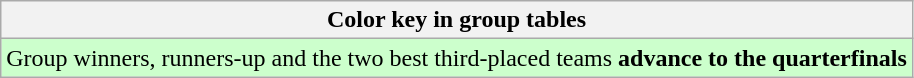<table class="wikitable">
<tr>
<th>Color key in group tables</th>
</tr>
<tr style="background:#cfc;">
<td>Group winners, runners-up and the two best third-placed teams <strong>advance to the quarterfinals</strong></td>
</tr>
</table>
